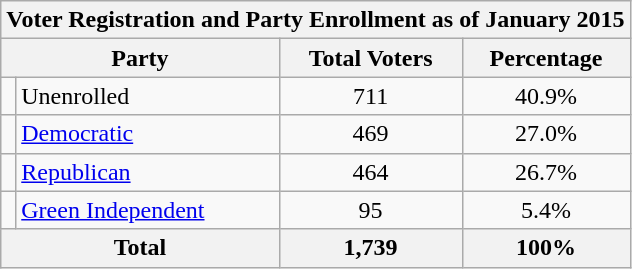<table class=wikitable>
<tr>
<th colspan = 6>Voter Registration and Party Enrollment as of January 2015</th>
</tr>
<tr>
<th colspan = 2>Party</th>
<th>Total Voters</th>
<th>Percentage</th>
</tr>
<tr>
<td></td>
<td>Unenrolled</td>
<td align = center>711</td>
<td align = center>40.9%</td>
</tr>
<tr>
<td></td>
<td><a href='#'>Democratic</a></td>
<td align = center>469</td>
<td align = center>27.0%</td>
</tr>
<tr>
<td></td>
<td><a href='#'>Republican</a></td>
<td align = center>464</td>
<td align = center>26.7%</td>
</tr>
<tr>
<td></td>
<td><a href='#'>Green Independent</a></td>
<td align = center>95</td>
<td align = center>5.4%</td>
</tr>
<tr>
<th colspan = 2>Total</th>
<th align = center>1,739</th>
<th align = center>100%</th>
</tr>
</table>
